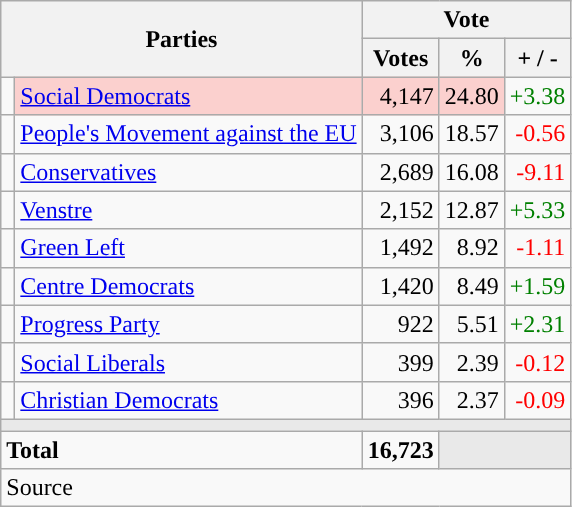<table class="wikitable" style="text-align:right;">
<tr>
<th style="text-align:centre;" rowspan="2" colspan="2" width="225">Parties</th>
<th colspan="3">Vote</th>
</tr>
<tr>
<th width="15">Votes</th>
<th width="15">%</th>
<th width="15">+ / -</th>
</tr>
<tr>
<td width="2" style="color:inherit;background:"></td>
<td bgcolor=#fbd0ce   align="left"><a href='#'>Social Democrats</a></td>
<td bgcolor=#fbd0ce>4,147</td>
<td bgcolor=#fbd0ce>24.80</td>
<td style=color:green;>+3.38</td>
</tr>
<tr>
<td width="2" style="color:inherit;background:"></td>
<td align="left"><a href='#'>People's Movement against the EU</a></td>
<td>3,106</td>
<td>18.57</td>
<td style=color:red;>-0.56</td>
</tr>
<tr>
<td width="2" style="color:inherit;background:"></td>
<td align="left"><a href='#'>Conservatives</a></td>
<td>2,689</td>
<td>16.08</td>
<td style=color:red;>-9.11</td>
</tr>
<tr>
<td width="2" style="color:inherit;background:"></td>
<td align="left"><a href='#'>Venstre</a></td>
<td>2,152</td>
<td>12.87</td>
<td style=color:green;>+5.33</td>
</tr>
<tr>
<td width="2" style="color:inherit;background:"></td>
<td align="left"><a href='#'>Green Left</a></td>
<td>1,492</td>
<td>8.92</td>
<td style=color:red;>-1.11</td>
</tr>
<tr>
<td width="2" style="color:inherit;background:"></td>
<td align="left"><a href='#'>Centre Democrats</a></td>
<td>1,420</td>
<td>8.49</td>
<td style=color:green;>+1.59</td>
</tr>
<tr>
<td width="2" style="color:inherit;background:"></td>
<td align="left"><a href='#'>Progress Party</a></td>
<td>922</td>
<td>5.51</td>
<td style=color:green;>+2.31</td>
</tr>
<tr>
<td width="2" style="color:inherit;background:"></td>
<td align="left"><a href='#'>Social Liberals</a></td>
<td>399</td>
<td>2.39</td>
<td style=color:red;>-0.12</td>
</tr>
<tr>
<td width="2" style="color:inherit;background:"></td>
<td align="left"><a href='#'>Christian Democrats</a></td>
<td>396</td>
<td>2.37</td>
<td style=color:red;>-0.09</td>
</tr>
<tr>
<td colspan="7" bgcolor="#E9E9E9"></td>
</tr>
<tr>
<td align="left" colspan="2"><strong>Total</strong></td>
<td><strong>16,723</strong></td>
<td bgcolor="#E9E9E9" colspan="2"></td>
</tr>
<tr>
<td align="left" colspan="6">Source</td>
</tr>
</table>
